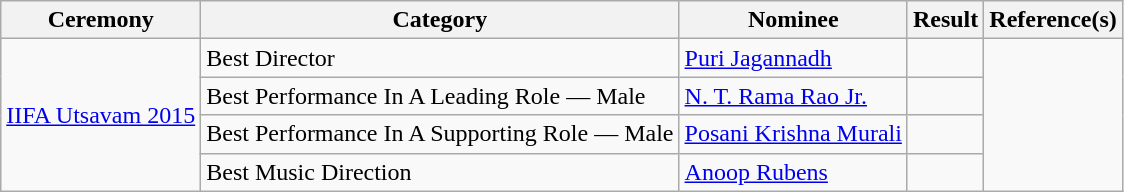<table class="wikitable">
<tr>
<th>Ceremony</th>
<th>Category</th>
<th>Nominee</th>
<th>Result</th>
<th>Reference(s)</th>
</tr>
<tr>
<td rowspan="4"><a href='#'>IIFA Utsavam 2015</a></td>
<td>Best Director</td>
<td><a href='#'>Puri Jagannadh</a></td>
<td></td>
<td rowspan="4"></td>
</tr>
<tr>
<td>Best Performance In A Leading Role — Male</td>
<td><a href='#'>N. T. Rama Rao Jr.</a></td>
<td></td>
</tr>
<tr>
<td>Best Performance In A Supporting Role — Male</td>
<td><a href='#'>Posani Krishna Murali</a></td>
<td></td>
</tr>
<tr>
<td>Best Music Direction</td>
<td><a href='#'>Anoop Rubens</a></td>
<td></td>
</tr>
</table>
